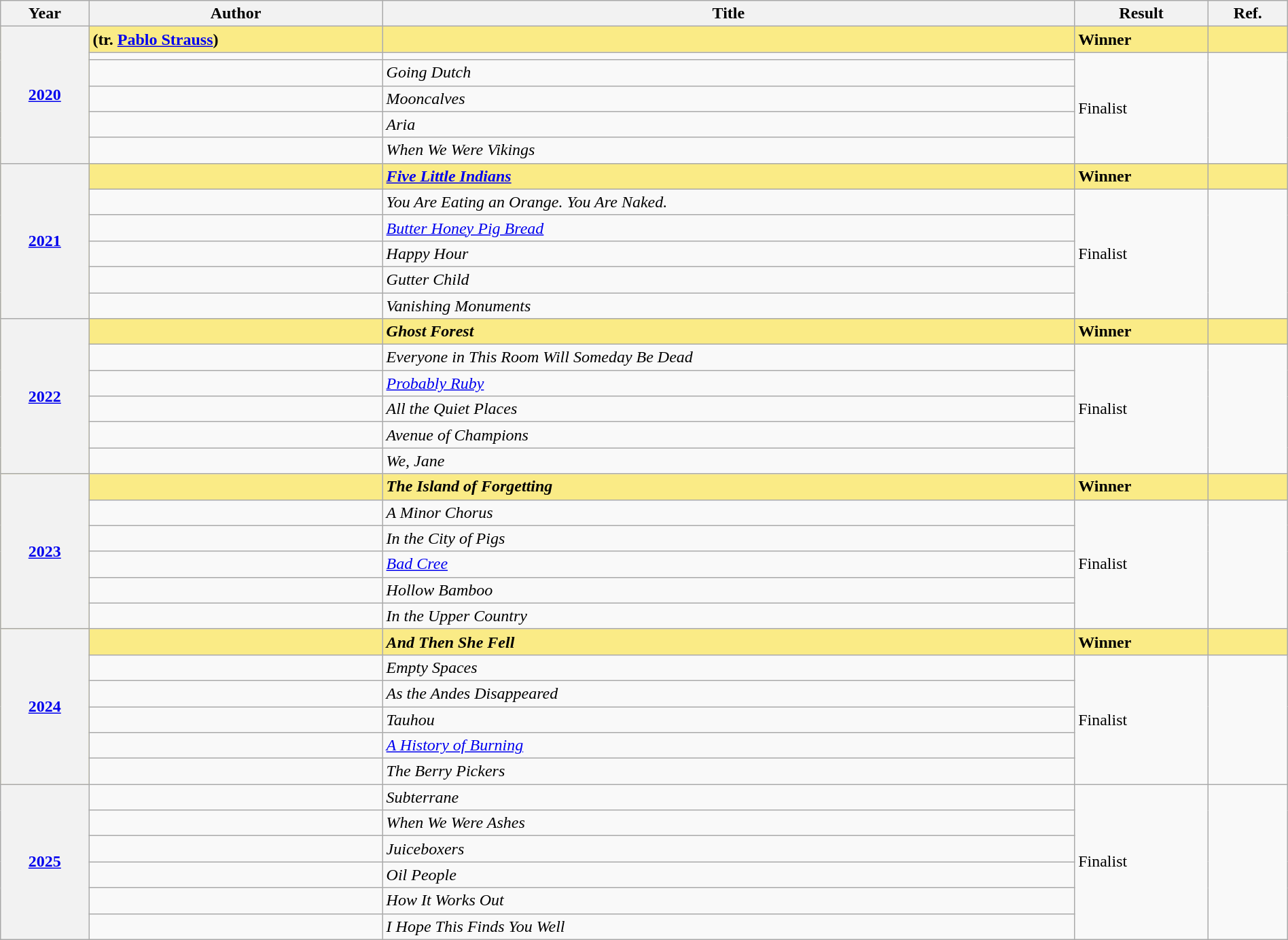<table class="wikitable sortable mw-collapsible" width=100%>
<tr>
<th>Year</th>
<th>Author</th>
<th>Title</th>
<th>Result</th>
<th>Ref.</th>
</tr>
<tr style="background:#FAEB86">
<th rowspan="6"><a href='#'>2020</a></th>
<td><strong> (tr. <a href='#'>Pablo Strauss</a>)</strong></td>
<td><strong><em></em></strong></td>
<td><strong>Winner</strong></td>
<td></td>
</tr>
<tr>
<td></td>
<td><em></em></td>
<td rowspan=5>Finalist</td>
<td rowspan=5></td>
</tr>
<tr>
<td></td>
<td><em>Going Dutch</em></td>
</tr>
<tr>
<td></td>
<td><em>Mooncalves</em></td>
</tr>
<tr>
<td></td>
<td><em>Aria</em></td>
</tr>
<tr>
<td></td>
<td><em>When We Were Vikings</em></td>
</tr>
<tr style="background:#FAEB86">
<th rowspan="6"><a href='#'>2021</a></th>
<td><strong></strong></td>
<td><strong><em><a href='#'>Five Little Indians</a></em></strong></td>
<td><strong>Winner</strong></td>
<td></td>
</tr>
<tr>
<td></td>
<td><em>You Are Eating an Orange. You Are Naked.</em></td>
<td rowspan=5>Finalist</td>
<td rowspan=5></td>
</tr>
<tr>
<td></td>
<td><em><a href='#'>Butter Honey Pig Bread</a></em></td>
</tr>
<tr>
<td></td>
<td><em>Happy Hour</em></td>
</tr>
<tr>
<td></td>
<td><em>Gutter Child</em></td>
</tr>
<tr>
<td></td>
<td><em>Vanishing Monuments</em></td>
</tr>
<tr style="background:#FAEB86">
<th rowspan="6"><a href='#'>2022</a></th>
<td><strong></strong></td>
<td><strong><em>Ghost Forest</em></strong></td>
<td><strong>Winner</strong></td>
<td></td>
</tr>
<tr>
<td></td>
<td><em>Everyone in This Room Will Someday Be Dead</em></td>
<td rowspan=5>Finalist</td>
<td rowspan=5></td>
</tr>
<tr>
<td></td>
<td><em><a href='#'>Probably Ruby</a></em></td>
</tr>
<tr>
<td></td>
<td><em>All the Quiet Places</em></td>
</tr>
<tr>
<td></td>
<td><em>Avenue of Champions</em></td>
</tr>
<tr>
<td></td>
<td><em>We, Jane</em></td>
</tr>
<tr style="background:#FAEB86">
<th rowspan="6"><a href='#'>2023</a></th>
<td><strong></strong></td>
<td><strong><em>The Island of Forgetting</em></strong></td>
<td><strong>Winner</strong></td>
<td></td>
</tr>
<tr>
<td></td>
<td><em>A Minor Chorus</em></td>
<td rowspan=5>Finalist</td>
<td rowspan=5></td>
</tr>
<tr>
<td></td>
<td><em>In the City of Pigs</em></td>
</tr>
<tr>
<td></td>
<td><em><a href='#'>Bad Cree</a></em></td>
</tr>
<tr>
<td></td>
<td><em>Hollow Bamboo</em></td>
</tr>
<tr>
<td></td>
<td><em>In the Upper Country</em></td>
</tr>
<tr style="background:#FAEB86">
<th rowspan="6"><a href='#'>2024</a></th>
<td><strong></strong></td>
<td><strong><em>And Then She Fell</em></strong></td>
<td><strong>Winner</strong></td>
<td></td>
</tr>
<tr>
<td></td>
<td><em>Empty Spaces</em></td>
<td rowspan=5>Finalist</td>
<td rowspan=5></td>
</tr>
<tr>
<td></td>
<td><em>As the Andes Disappeared</em></td>
</tr>
<tr>
<td></td>
<td><em>Tauhou</em></td>
</tr>
<tr>
<td></td>
<td><em><a href='#'>A History of Burning</a></em></td>
</tr>
<tr>
<td></td>
<td><em>The Berry Pickers</em></td>
</tr>
<tr>
<th rowspan="6"><a href='#'>2025</a></th>
<td></td>
<td><em>Subterrane</em></td>
<td rowspan=6>Finalist</td>
<td rowspan=6></td>
</tr>
<tr>
<td></td>
<td><em>When We Were Ashes</em></td>
</tr>
<tr>
<td></td>
<td><em>Juiceboxers</em></td>
</tr>
<tr>
<td></td>
<td><em>Oil People</em></td>
</tr>
<tr>
<td></td>
<td><em>How It Works Out</em></td>
</tr>
<tr>
<td></td>
<td><em>I Hope This Finds You Well</em></td>
</tr>
</table>
